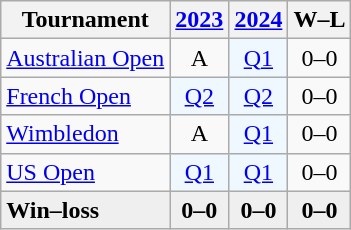<table class="wikitable" style=text-align:center>
<tr>
<th>Tournament</th>
<th><a href='#'>2023</a></th>
<th><a href='#'>2024</a></th>
<th>W–L</th>
</tr>
<tr>
<td align=left><a href='#'>Australian Open</a></td>
<td>A</td>
<td bgcolor=f0f8ff><a href='#'>Q1</a></td>
<td>0–0</td>
</tr>
<tr>
<td align=left><a href='#'>French Open</a></td>
<td bgcolor=f0f8ff><a href='#'>Q2</a></td>
<td bgcolor=f0f8ff><a href='#'>Q2</a></td>
<td>0–0</td>
</tr>
<tr>
<td align=left><a href='#'>Wimbledon</a></td>
<td>A</td>
<td bgcolor=f0f8ff><a href='#'>Q1</a></td>
<td>0–0</td>
</tr>
<tr>
<td align=left><a href='#'>US Open</a></td>
<td bgcolor=f0f8ff><a href='#'>Q1</a></td>
<td bgcolor=f0f8ff><a href='#'>Q1</a></td>
<td>0–0</td>
</tr>
<tr style=background:#efefef;font-weight:bold>
<td align=left>Win–loss</td>
<td>0–0</td>
<td>0–0</td>
<td>0–0</td>
</tr>
</table>
